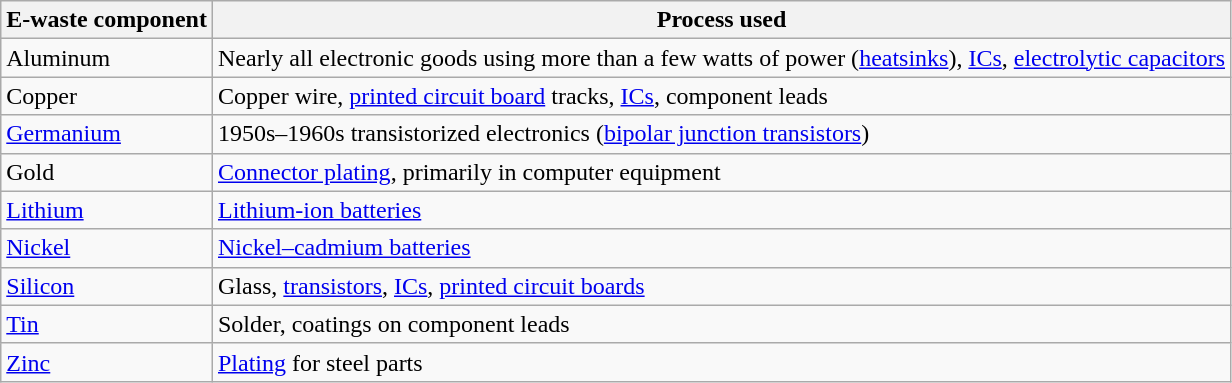<table class="wikitable">
<tr>
<th>E-waste component</th>
<th>Process used</th>
</tr>
<tr>
<td>Aluminum</td>
<td>Nearly all electronic goods using more than a few watts of power (<a href='#'>heatsinks</a>), <a href='#'>ICs</a>, <a href='#'>electrolytic capacitors</a></td>
</tr>
<tr>
<td>Copper</td>
<td>Copper wire, <a href='#'>printed circuit board</a> tracks, <a href='#'>ICs</a>, component leads</td>
</tr>
<tr>
<td><a href='#'>Germanium</a></td>
<td>1950s–1960s transistorized electronics (<a href='#'>bipolar junction transistors</a>)</td>
</tr>
<tr>
<td>Gold</td>
<td><a href='#'>Connector plating</a>, primarily in computer equipment</td>
</tr>
<tr>
<td><a href='#'>Lithium</a></td>
<td><a href='#'>Lithium-ion batteries</a></td>
</tr>
<tr>
<td><a href='#'>Nickel</a></td>
<td><a href='#'>Nickel–cadmium batteries</a></td>
</tr>
<tr>
<td><a href='#'>Silicon</a></td>
<td>Glass, <a href='#'>transistors</a>, <a href='#'>ICs</a>, <a href='#'>printed circuit boards</a></td>
</tr>
<tr>
<td><a href='#'>Tin</a></td>
<td>Solder, coatings on component leads</td>
</tr>
<tr>
<td><a href='#'>Zinc</a></td>
<td><a href='#'>Plating</a> for steel parts</td>
</tr>
</table>
